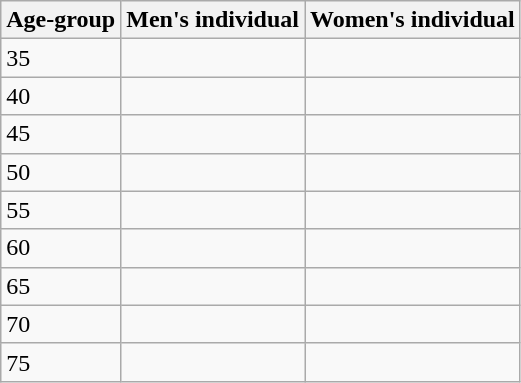<table class=wikitable>
<tr>
<th>Age-group</th>
<th>Men's individual</th>
<th>Women's individual</th>
</tr>
<tr>
<td>35</td>
<td></td>
<td></td>
</tr>
<tr>
<td>40</td>
<td></td>
<td></td>
</tr>
<tr>
<td>45</td>
<td></td>
<td></td>
</tr>
<tr>
<td>50</td>
<td></td>
<td></td>
</tr>
<tr>
<td>55</td>
<td></td>
<td></td>
</tr>
<tr>
<td>60</td>
<td></td>
<td></td>
</tr>
<tr>
<td>65</td>
<td></td>
<td></td>
</tr>
<tr>
<td>70</td>
<td></td>
<td></td>
</tr>
<tr>
<td>75</td>
<td></td>
<td></td>
</tr>
</table>
